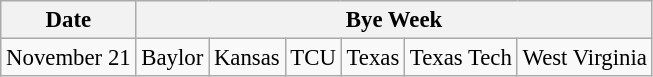<table class="wikitable" style="font-size:95%">
<tr>
<th>Date</th>
<th colspan="6">Bye Week</th>
</tr>
<tr>
<td>November 21</td>
<td>Baylor</td>
<td>Kansas</td>
<td>TCU</td>
<td>Texas</td>
<td>Texas Tech</td>
<td>West Virginia</td>
</tr>
</table>
